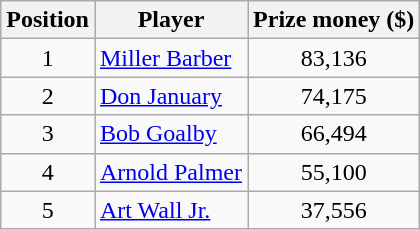<table class="wikitable">
<tr>
<th>Position</th>
<th>Player</th>
<th>Prize money ($)</th>
</tr>
<tr>
<td align=center>1</td>
<td> <a href='#'>Miller Barber</a></td>
<td align=center>83,136</td>
</tr>
<tr>
<td align=center>2</td>
<td> <a href='#'>Don January</a></td>
<td align=center>74,175</td>
</tr>
<tr>
<td align=center>3</td>
<td> <a href='#'>Bob Goalby</a></td>
<td align=center>66,494</td>
</tr>
<tr>
<td align=center>4</td>
<td> <a href='#'>Arnold Palmer</a></td>
<td align=center>55,100</td>
</tr>
<tr>
<td align=center>5</td>
<td> <a href='#'>Art Wall Jr.</a></td>
<td align=center>37,556</td>
</tr>
</table>
